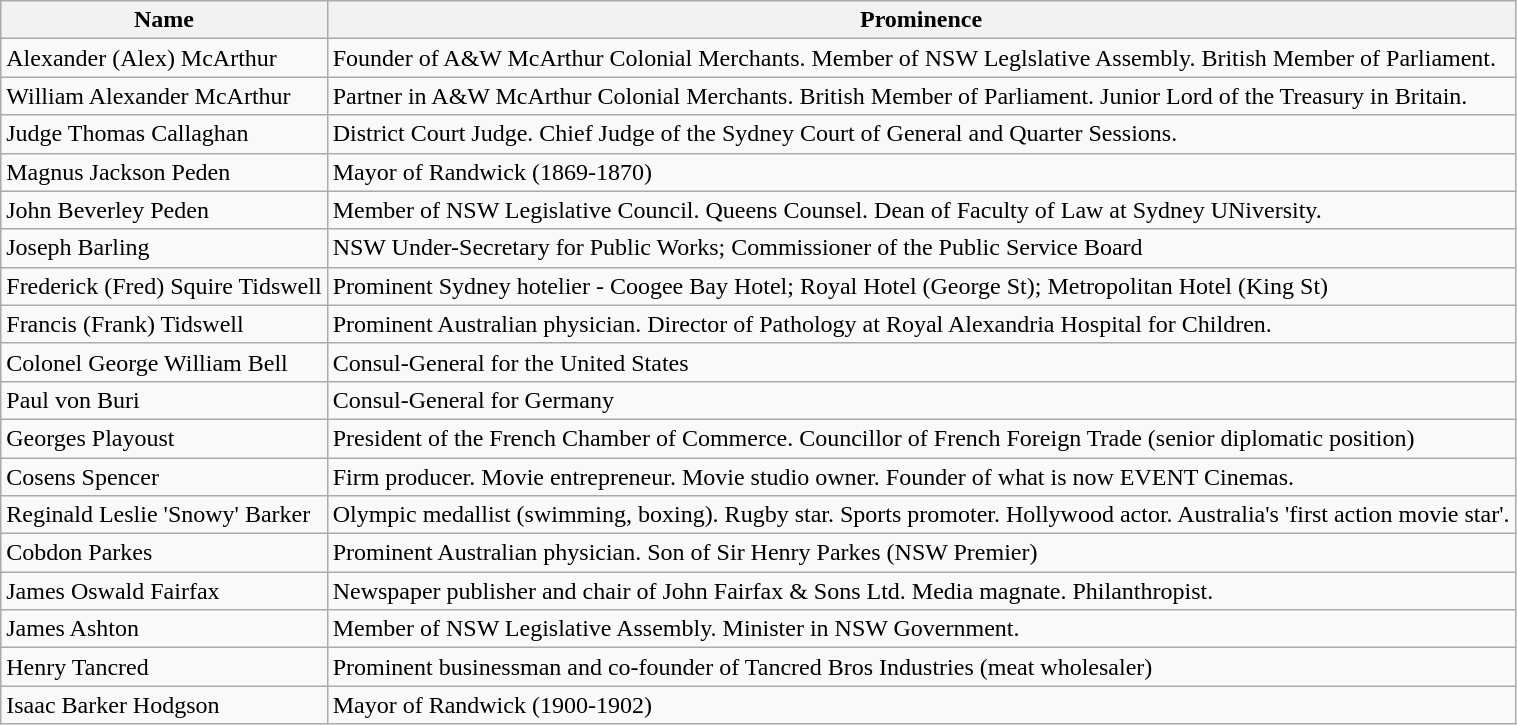<table class="wikitable">
<tr>
<th>Name</th>
<th>Prominence</th>
</tr>
<tr>
<td>Alexander (Alex) McArthur</td>
<td>Founder of A&W McArthur Colonial Merchants. Member of NSW Leglslative Assembly. British Member of Parliament.</td>
</tr>
<tr>
<td>William Alexander McArthur</td>
<td>Partner in A&W McArthur Colonial Merchants. British Member of Parliament. Junior Lord of the Treasury in Britain.</td>
</tr>
<tr>
<td>Judge Thomas Callaghan</td>
<td>District Court Judge. Chief Judge of the Sydney Court of General and Quarter Sessions.</td>
</tr>
<tr>
<td>Magnus Jackson Peden</td>
<td>Mayor of Randwick (1869-1870)</td>
</tr>
<tr>
<td>John Beverley Peden</td>
<td>Member of NSW Legislative Council. Queens Counsel. Dean of Faculty of Law at Sydney UNiversity.</td>
</tr>
<tr>
<td>Joseph Barling</td>
<td>NSW Under-Secretary for Public Works; Commissioner of the Public Service Board</td>
</tr>
<tr>
<td>Frederick (Fred) Squire Tidswell</td>
<td>Prominent Sydney hotelier - Coogee Bay Hotel; Royal Hotel (George St); Metropolitan Hotel (King St)</td>
</tr>
<tr>
<td>Francis (Frank) Tidswell</td>
<td>Prominent Australian physician. Director of Pathology at Royal Alexandria Hospital for Children.</td>
</tr>
<tr>
<td>Colonel George William Bell</td>
<td>Consul-General for the United States</td>
</tr>
<tr>
<td>Paul von Buri</td>
<td>Consul-General for Germany</td>
</tr>
<tr>
<td>Georges Playoust</td>
<td>President of the French Chamber of Commerce. Councillor of French Foreign Trade (senior diplomatic position)</td>
</tr>
<tr>
<td>Cosens Spencer</td>
<td>Firm producer. Movie entrepreneur. Movie studio owner. Founder of what is now EVENT Cinemas.</td>
</tr>
<tr>
<td>Reginald Leslie 'Snowy' Barker</td>
<td>Olympic medallist (swimming, boxing). Rugby star. Sports promoter. Hollywood actor. Australia's 'first action movie star'.</td>
</tr>
<tr>
<td>Cobdon Parkes</td>
<td>Prominent Australian physician. Son of Sir Henry Parkes (NSW Premier)</td>
</tr>
<tr>
<td>James Oswald Fairfax</td>
<td>Newspaper publisher and chair of John Fairfax & Sons Ltd. Media magnate. Philanthropist.</td>
</tr>
<tr>
<td>James Ashton</td>
<td>Member of NSW Legislative Assembly. Minister in NSW Government.</td>
</tr>
<tr>
<td>Henry Tancred</td>
<td>Prominent businessman and co-founder of Tancred Bros Industries (meat wholesaler)</td>
</tr>
<tr>
<td>Isaac Barker Hodgson</td>
<td>Mayor of Randwick (1900-1902)</td>
</tr>
</table>
